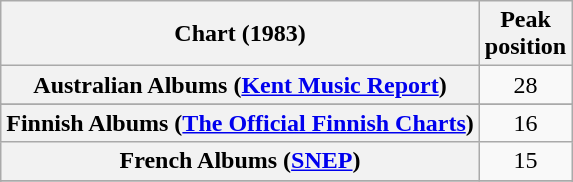<table class="wikitable sortable plainrowheaders">
<tr>
<th>Chart (1983)</th>
<th>Peak<br>position</th>
</tr>
<tr>
<th scope="row">Australian Albums (<a href='#'>Kent Music Report</a>)</th>
<td align="center">28</td>
</tr>
<tr>
</tr>
<tr>
</tr>
<tr>
<th scope="row">Finnish Albums (<a href='#'>The Official Finnish Charts</a>)</th>
<td align="center">16</td>
</tr>
<tr>
<th scope="row">French Albums (<a href='#'>SNEP</a>)</th>
<td style="text-align:center;">15</td>
</tr>
<tr>
</tr>
<tr>
</tr>
<tr>
</tr>
<tr>
</tr>
<tr>
</tr>
</table>
